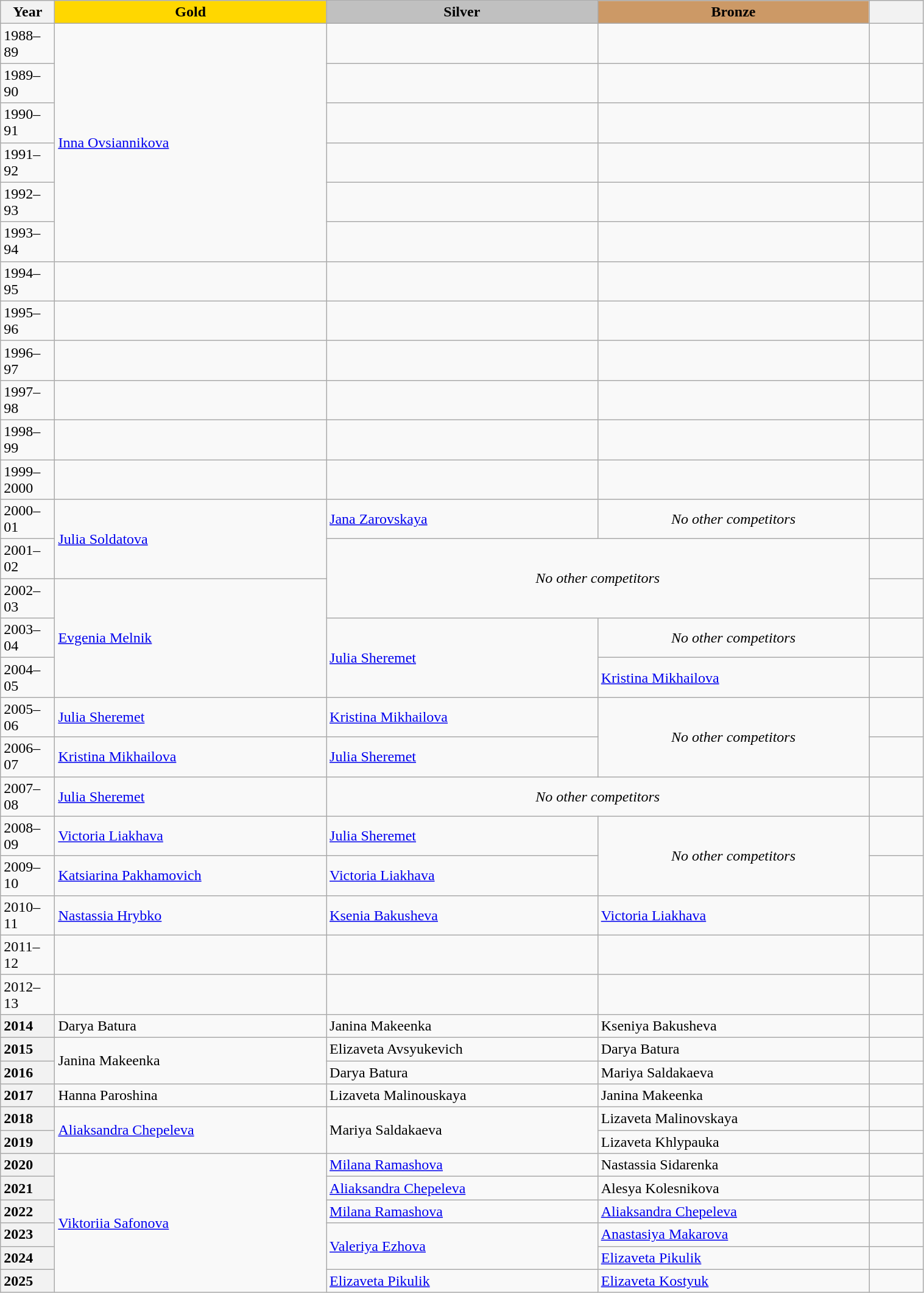<table class="wikitable unsortable" style="text-align:left; width:80%">
<tr>
<th scope="col" style="text-align:center; width:5%">Year</th>
<th scope="col" style="text-align:center; width:25%; background:gold">Gold</th>
<th scope="col" style="text-align:center; width:25%; background:silver">Silver</th>
<th scope="col" style="text-align:center; width:25%; background:#c96">Bronze</th>
<th scope="col" style="text-align:center; width:5%"></th>
</tr>
<tr>
<td>1988–89</td>
<td rowspan="6"><a href='#'>Inna Ovsiannikova</a></td>
<td></td>
<td></td>
<td></td>
</tr>
<tr>
<td>1989–90</td>
<td></td>
<td></td>
<td></td>
</tr>
<tr>
<td>1990–91</td>
<td></td>
<td></td>
<td></td>
</tr>
<tr>
<td>1991–92</td>
<td></td>
<td></td>
<td></td>
</tr>
<tr>
<td>1992–93</td>
<td></td>
<td></td>
<td></td>
</tr>
<tr>
<td>1993–94</td>
<td></td>
<td></td>
<td></td>
</tr>
<tr>
<td>1994–95</td>
<td></td>
<td></td>
<td></td>
<td></td>
</tr>
<tr>
<td>1995–96</td>
<td></td>
<td></td>
<td></td>
<td></td>
</tr>
<tr>
<td>1996–97</td>
<td></td>
<td></td>
<td></td>
<td></td>
</tr>
<tr>
<td>1997–98</td>
<td></td>
<td></td>
<td></td>
<td></td>
</tr>
<tr>
<td>1998–99</td>
<td></td>
<td></td>
<td></td>
<td></td>
</tr>
<tr>
<td>1999–2000</td>
<td></td>
<td></td>
<td></td>
<td></td>
</tr>
<tr>
<td>2000–01</td>
<td rowspan="2"><a href='#'>Julia Soldatova</a></td>
<td><a href='#'>Jana Zarovskaya</a></td>
<td align="center"><em>No other competitors</em></td>
<td></td>
</tr>
<tr>
<td>2001–02</td>
<td colspan="2" rowspan="2" align="center"><em>No other competitors</em></td>
<td></td>
</tr>
<tr>
<td>2002–03</td>
<td rowspan="3"><a href='#'>Evgenia Melnik</a></td>
<td></td>
</tr>
<tr>
<td>2003–04</td>
<td rowspan="2"><a href='#'>Julia Sheremet</a></td>
<td align="center"><em>No other competitors</em></td>
<td></td>
</tr>
<tr>
<td>2004–05</td>
<td><a href='#'>Kristina Mikhailova</a></td>
<td></td>
</tr>
<tr>
<td>2005–06</td>
<td><a href='#'>Julia Sheremet</a></td>
<td><a href='#'>Kristina Mikhailova</a></td>
<td rowspan="2" align="center"><em>No other competitors</em></td>
<td></td>
</tr>
<tr>
<td>2006–07</td>
<td><a href='#'>Kristina Mikhailova</a></td>
<td><a href='#'>Julia Sheremet</a></td>
<td></td>
</tr>
<tr>
<td>2007–08</td>
<td><a href='#'>Julia Sheremet</a></td>
<td colspan=2 align=center><em>No other competitors</em></td>
<td></td>
</tr>
<tr>
<td>2008–09</td>
<td><a href='#'>Victoria Liakhava</a></td>
<td><a href='#'>Julia Sheremet</a></td>
<td rowspan="2" align="center"><em>No other competitors</em></td>
<td></td>
</tr>
<tr>
<td>2009–10</td>
<td><a href='#'>Katsiarina Pakhamovich</a></td>
<td><a href='#'>Victoria Liakhava</a></td>
<td></td>
</tr>
<tr>
<td>2010–11</td>
<td><a href='#'>Nastassia Hrybko</a></td>
<td><a href='#'>Ksenia Bakusheva</a></td>
<td><a href='#'>Victoria Liakhava</a></td>
<td></td>
</tr>
<tr>
<td>2011–12</td>
<td></td>
<td></td>
<td></td>
<td></td>
</tr>
<tr>
<td>2012–13</td>
<td></td>
<td></td>
<td></td>
<td></td>
</tr>
<tr>
<th scope="row" style="text-align:left">2014</th>
<td>Darya Batura</td>
<td>Janina Makeenka</td>
<td>Kseniya Bakusheva</td>
<td></td>
</tr>
<tr>
<th scope="row" style="text-align:left">2015</th>
<td rowspan="2">Janina Makeenka</td>
<td>Elizaveta Avsyukevich</td>
<td>Darya Batura</td>
<td></td>
</tr>
<tr>
<th scope="row" style="text-align:left">2016</th>
<td>Darya Batura</td>
<td>Mariya Saldakaeva</td>
<td></td>
</tr>
<tr>
<th scope="row" style="text-align:left">2017</th>
<td>Hanna Paroshina</td>
<td>Lizaveta Malinouskaya</td>
<td>Janina Makeenka</td>
<td></td>
</tr>
<tr>
<th scope="row" style="text-align:left">2018</th>
<td rowspan="2"><a href='#'>Aliaksandra Chepeleva</a></td>
<td rowspan="2">Mariya Saldakaeva</td>
<td>Lizaveta Malinovskaya</td>
<td></td>
</tr>
<tr>
<th scope="row" style="text-align:left">2019</th>
<td>Lizaveta Khlypauka</td>
<td></td>
</tr>
<tr>
<th scope="row" style="text-align:left">2020</th>
<td rowspan="6"><a href='#'>Viktoriia Safonova</a></td>
<td><a href='#'>Milana Ramashova</a></td>
<td>Nastassia Sidarenka</td>
<td></td>
</tr>
<tr>
<th scope="row" style="text-align:left">2021</th>
<td><a href='#'>Aliaksandra Chepeleva</a></td>
<td>Alesya Kolesnikova</td>
<td></td>
</tr>
<tr>
<th scope="row" style="text-align:left">2022</th>
<td><a href='#'>Milana Ramashova</a></td>
<td><a href='#'>Aliaksandra Chepeleva</a></td>
<td></td>
</tr>
<tr>
<th scope="row" style="text-align:left">2023</th>
<td rowspan="2"><a href='#'>Valeriya Ezhova</a></td>
<td><a href='#'>Anastasiya Makarova</a></td>
<td></td>
</tr>
<tr>
<th scope="row" style="text-align:left">2024</th>
<td><a href='#'>Elizaveta Pikulik</a></td>
<td></td>
</tr>
<tr>
<th scope="row" style="text-align:left">2025</th>
<td><a href='#'>Elizaveta Pikulik</a></td>
<td><a href='#'>Elizaveta Kostyuk</a></td>
<td></td>
</tr>
</table>
